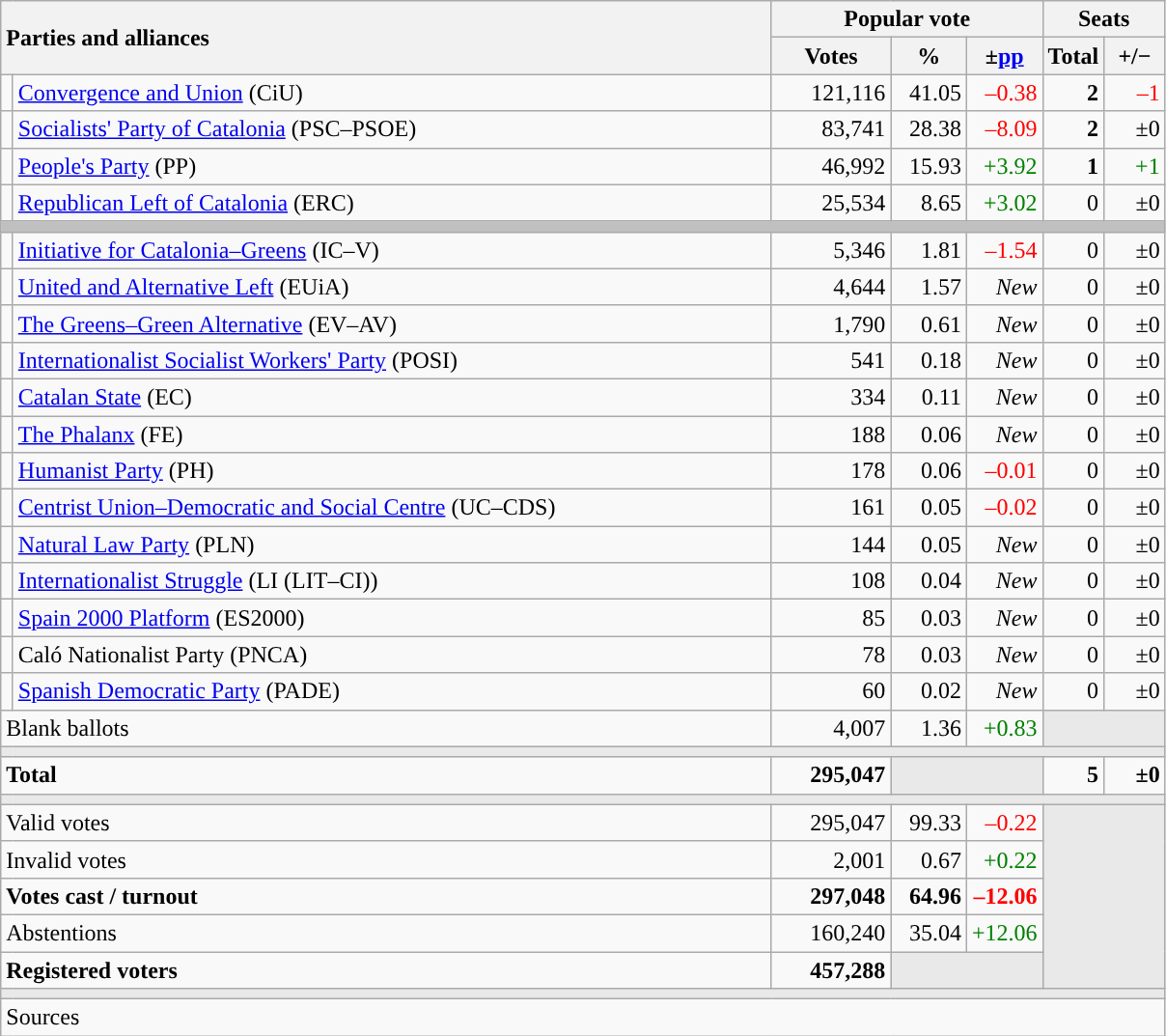<table class="wikitable" style="text-align:right;">
<tr>
<th style="text-align:left;" rowspan="2" colspan="2" width="525">Parties and alliances</th>
<th colspan="3">Popular vote</th>
<th colspan="2">Seats</th>
</tr>
<tr>
<th width="75">Votes</th>
<th width="45">%</th>
<th width="45">±<a href='#'>pp</a></th>
<th width="35">Total</th>
<th width="35">+/−</th>
</tr>
<tr>
<td width="1" style="color:inherit;background:"></td>
<td align="left"><a href='#'>Convergence and Union</a> (CiU)</td>
<td>121,116</td>
<td>41.05</td>
<td style="color:red;">–0.38</td>
<td><strong>2</strong></td>
<td style="color:red;">–1</td>
</tr>
<tr>
<td style="color:inherit;background:"></td>
<td align="left"><a href='#'>Socialists' Party of Catalonia</a> (PSC–PSOE)</td>
<td>83,741</td>
<td>28.38</td>
<td style="color:red;">–8.09</td>
<td><strong>2</strong></td>
<td>±0</td>
</tr>
<tr>
<td style="color:inherit;background:"></td>
<td align="left"><a href='#'>People's Party</a> (PP)</td>
<td>46,992</td>
<td>15.93</td>
<td style="color:green;">+3.92</td>
<td><strong>1</strong></td>
<td style="color:green;">+1</td>
</tr>
<tr>
<td style="color:inherit;background:"></td>
<td align="left"><a href='#'>Republican Left of Catalonia</a> (ERC)</td>
<td>25,534</td>
<td>8.65</td>
<td style="color:green;">+3.02</td>
<td>0</td>
<td>±0</td>
</tr>
<tr>
<td colspan="7" bgcolor="#C0C0C0"></td>
</tr>
<tr>
<td style="color:inherit;background:"></td>
<td align="left"><a href='#'>Initiative for Catalonia–Greens</a> (IC–V)</td>
<td>5,346</td>
<td>1.81</td>
<td style="color:red;">–1.54</td>
<td>0</td>
<td>±0</td>
</tr>
<tr>
<td style="color:inherit;background:"></td>
<td align="left"><a href='#'>United and Alternative Left</a> (EUiA)</td>
<td>4,644</td>
<td>1.57</td>
<td><em>New</em></td>
<td>0</td>
<td>±0</td>
</tr>
<tr>
<td style="color:inherit;background:"></td>
<td align="left"><a href='#'>The Greens–Green Alternative</a> (EV–AV)</td>
<td>1,790</td>
<td>0.61</td>
<td><em>New</em></td>
<td>0</td>
<td>±0</td>
</tr>
<tr>
<td style="color:inherit;background:"></td>
<td align="left"><a href='#'>Internationalist Socialist Workers' Party</a> (POSI)</td>
<td>541</td>
<td>0.18</td>
<td><em>New</em></td>
<td>0</td>
<td>±0</td>
</tr>
<tr>
<td style="color:inherit;background:"></td>
<td align="left"><a href='#'>Catalan State</a> (EC)</td>
<td>334</td>
<td>0.11</td>
<td><em>New</em></td>
<td>0</td>
<td>±0</td>
</tr>
<tr>
<td style="color:inherit;background:"></td>
<td align="left"><a href='#'>The Phalanx</a> (FE)</td>
<td>188</td>
<td>0.06</td>
<td><em>New</em></td>
<td>0</td>
<td>±0</td>
</tr>
<tr>
<td style="color:inherit;background:"></td>
<td align="left"><a href='#'>Humanist Party</a> (PH)</td>
<td>178</td>
<td>0.06</td>
<td style="color:red;">–0.01</td>
<td>0</td>
<td>±0</td>
</tr>
<tr>
<td style="color:inherit;background:"></td>
<td align="left"><a href='#'>Centrist Union–Democratic and Social Centre</a> (UC–CDS)</td>
<td>161</td>
<td>0.05</td>
<td style="color:red;">–0.02</td>
<td>0</td>
<td>±0</td>
</tr>
<tr>
<td style="color:inherit;background:"></td>
<td align="left"><a href='#'>Natural Law Party</a> (PLN)</td>
<td>144</td>
<td>0.05</td>
<td><em>New</em></td>
<td>0</td>
<td>±0</td>
</tr>
<tr>
<td style="color:inherit;background:"></td>
<td align="left"><a href='#'>Internationalist Struggle</a> (LI (LIT–CI))</td>
<td>108</td>
<td>0.04</td>
<td><em>New</em></td>
<td>0</td>
<td>±0</td>
</tr>
<tr>
<td style="color:inherit;background:"></td>
<td align="left"><a href='#'>Spain 2000 Platform</a> (ES2000)</td>
<td>85</td>
<td>0.03</td>
<td><em>New</em></td>
<td>0</td>
<td>±0</td>
</tr>
<tr>
<td style="color:inherit;background:"></td>
<td align="left">Caló Nationalist Party (PNCA)</td>
<td>78</td>
<td>0.03</td>
<td><em>New</em></td>
<td>0</td>
<td>±0</td>
</tr>
<tr>
<td style="color:inherit;background:"></td>
<td align="left"><a href='#'>Spanish Democratic Party</a> (PADE)</td>
<td>60</td>
<td>0.02</td>
<td><em>New</em></td>
<td>0</td>
<td>±0</td>
</tr>
<tr>
<td align="left" colspan="2">Blank ballots</td>
<td>4,007</td>
<td>1.36</td>
<td style="color:green;">+0.83</td>
<td bgcolor="#E9E9E9" colspan="2"></td>
</tr>
<tr>
<td colspan="7" bgcolor="#E9E9E9"></td>
</tr>
<tr style="font-weight:bold;">
<td align="left" colspan="2">Total</td>
<td>295,047</td>
<td bgcolor="#E9E9E9" colspan="2"></td>
<td>5</td>
<td>±0</td>
</tr>
<tr>
<td colspan="7" bgcolor="#E9E9E9"></td>
</tr>
<tr>
<td align="left" colspan="2">Valid votes</td>
<td>295,047</td>
<td>99.33</td>
<td style="color:red;">–0.22</td>
<td bgcolor="#E9E9E9" colspan="2" rowspan="5"></td>
</tr>
<tr>
<td align="left" colspan="2">Invalid votes</td>
<td>2,001</td>
<td>0.67</td>
<td style="color:green;">+0.22</td>
</tr>
<tr style="font-weight:bold;">
<td align="left" colspan="2">Votes cast / turnout</td>
<td>297,048</td>
<td>64.96</td>
<td style="color:red;">–12.06</td>
</tr>
<tr>
<td align="left" colspan="2">Abstentions</td>
<td>160,240</td>
<td>35.04</td>
<td style="color:green;">+12.06</td>
</tr>
<tr style="font-weight:bold;">
<td align="left" colspan="2">Registered voters</td>
<td>457,288</td>
<td bgcolor="#E9E9E9" colspan="2"></td>
</tr>
<tr>
<td colspan="7" bgcolor="#E9E9E9"></td>
</tr>
<tr>
<td align="left" colspan="7">Sources</td>
</tr>
</table>
